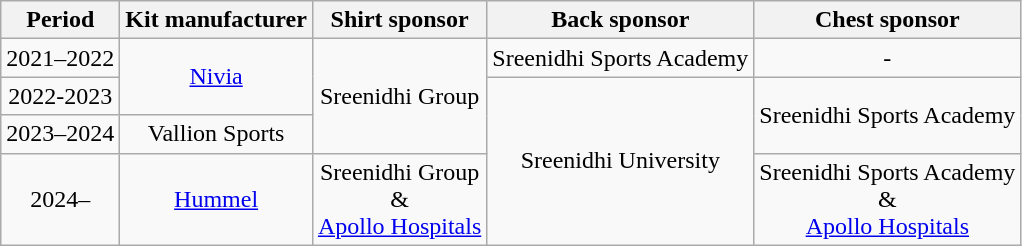<table class="wikitable" style="text-align:center;margin-left:1em;float:center">
<tr>
<th>Period</th>
<th>Kit manufacturer</th>
<th>Shirt sponsor</th>
<th>Back  sponsor</th>
<th>Chest sponsor</th>
</tr>
<tr>
<td>2021–2022</td>
<td rowspan="2"><a href='#'>Nivia</a></td>
<td rowspan="3">Sreenidhi Group</td>
<td>Sreenidhi Sports Academy</td>
<td>-</td>
</tr>
<tr>
<td>2022-2023</td>
<td rowspan="3">Sreenidhi University</td>
<td rowspan="2">Sreenidhi Sports Academy</td>
</tr>
<tr>
<td>2023–2024</td>
<td>Vallion Sports</td>
</tr>
<tr>
<td>2024–</td>
<td><a href='#'>Hummel</a></td>
<td>Sreenidhi Group <br> & <br> <a href='#'>Apollo Hospitals</a></td>
<td>Sreenidhi Sports Academy <br> & <br> <a href='#'>Apollo Hospitals</a></td>
</tr>
</table>
